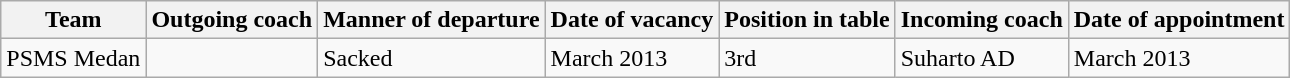<table class="wikitable">
<tr>
<th>Team</th>
<th>Outgoing coach</th>
<th>Manner of departure</th>
<th>Date of vacancy</th>
<th>Position in table</th>
<th>Incoming coach</th>
<th>Date of appointment</th>
</tr>
<tr>
<td>PSMS Medan</td>
<td></td>
<td>Sacked</td>
<td>March 2013</td>
<td>3rd</td>
<td>Suharto AD</td>
<td>March 2013</td>
</tr>
</table>
